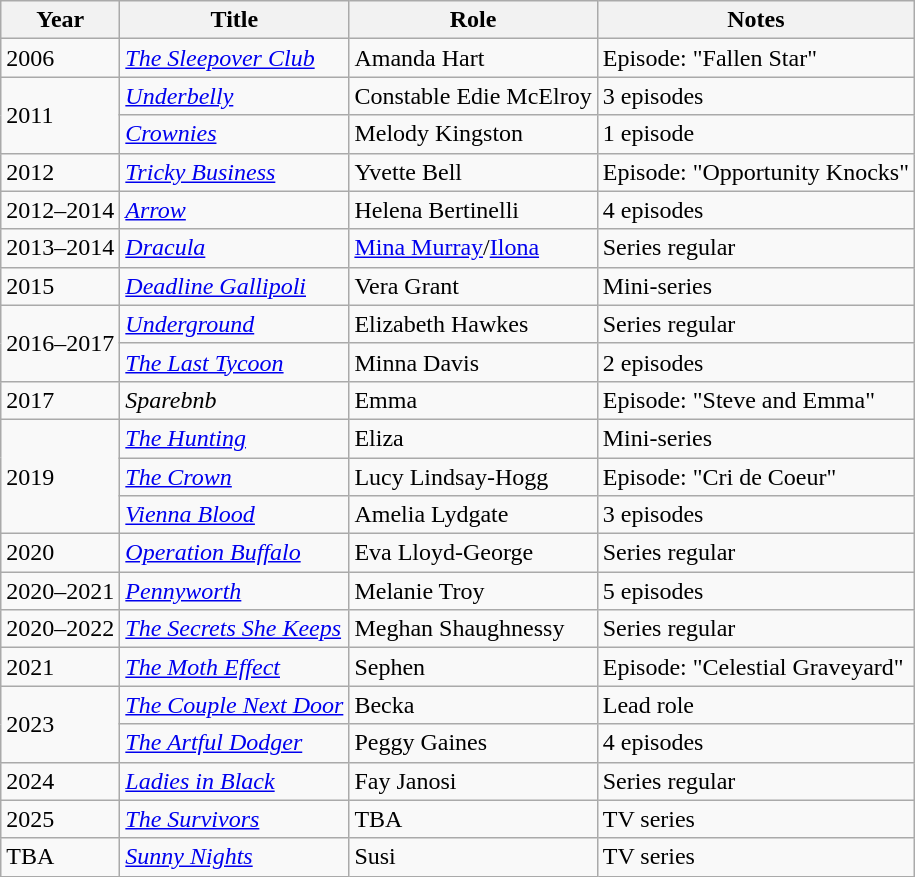<table class="wikitable sortable">
<tr>
<th>Year</th>
<th>Title</th>
<th>Role</th>
<th class="unsortable">Notes</th>
</tr>
<tr>
<td>2006</td>
<td><em><a href='#'>The Sleepover Club</a></em></td>
<td>Amanda Hart</td>
<td>Episode: "Fallen Star"</td>
</tr>
<tr>
<td rowspan="2">2011</td>
<td><em><a href='#'>Underbelly</a></em></td>
<td>Constable Edie McElroy</td>
<td>3 episodes</td>
</tr>
<tr>
<td><em><a href='#'>Crownies</a></em></td>
<td>Melody Kingston</td>
<td>1 episode</td>
</tr>
<tr>
<td>2012</td>
<td><em><a href='#'>Tricky Business</a></em></td>
<td>Yvette Bell</td>
<td>Episode: "Opportunity Knocks"</td>
</tr>
<tr>
<td>2012–2014</td>
<td><em><a href='#'>Arrow</a></em></td>
<td>Helena Bertinelli</td>
<td>4 episodes</td>
</tr>
<tr>
<td>2013–2014</td>
<td><em><a href='#'>Dracula</a></em></td>
<td><a href='#'>Mina Murray</a>/<a href='#'>Ilona</a></td>
<td>Series regular</td>
</tr>
<tr>
<td>2015</td>
<td><em><a href='#'>Deadline Gallipoli</a></em></td>
<td>Vera Grant</td>
<td>Mini-series</td>
</tr>
<tr>
<td rowspan="2">2016–2017</td>
<td><em><a href='#'>Underground</a></em></td>
<td>Elizabeth Hawkes</td>
<td>Series regular</td>
</tr>
<tr>
<td><em><a href='#'>The Last Tycoon</a></em></td>
<td>Minna Davis</td>
<td>2 episodes</td>
</tr>
<tr>
<td>2017</td>
<td><em>Sparebnb</em></td>
<td>Emma</td>
<td>Episode: "Steve and Emma"</td>
</tr>
<tr>
<td rowspan="3">2019</td>
<td><em><a href='#'>The Hunting</a></em></td>
<td>Eliza</td>
<td>Mini-series</td>
</tr>
<tr>
<td><em><a href='#'>The Crown</a></em></td>
<td>Lucy Lindsay-Hogg</td>
<td>Episode: "Cri de Coeur"</td>
</tr>
<tr>
<td><em><a href='#'>Vienna Blood</a></em></td>
<td>Amelia Lydgate</td>
<td>3 episodes</td>
</tr>
<tr>
<td>2020</td>
<td><em><a href='#'>Operation Buffalo</a></em></td>
<td>Eva Lloyd-George</td>
<td>Series regular</td>
</tr>
<tr>
<td>2020–2021</td>
<td><em><a href='#'>Pennyworth</a></em></td>
<td>Melanie Troy</td>
<td>5 episodes</td>
</tr>
<tr>
<td>2020–2022</td>
<td><em><a href='#'>The Secrets She Keeps</a></em></td>
<td>Meghan Shaughnessy</td>
<td>Series regular</td>
</tr>
<tr>
<td>2021</td>
<td><em><a href='#'>The Moth Effect</a></em></td>
<td>Sephen</td>
<td>Episode: "Celestial Graveyard"</td>
</tr>
<tr>
<td rowspan="2">2023</td>
<td><em><a href='#'>The Couple Next Door</a></em></td>
<td>Becka</td>
<td>Lead role</td>
</tr>
<tr>
<td><em><a href='#'>The Artful Dodger</a></em></td>
<td>Peggy Gaines</td>
<td>4 episodes</td>
</tr>
<tr>
<td>2024</td>
<td><em><a href='#'>Ladies in Black</a></em></td>
<td>Fay Janosi</td>
<td>Series regular</td>
</tr>
<tr>
<td>2025</td>
<td><a href='#'><em>The Survivors</em></a></td>
<td>TBA</td>
<td>TV series</td>
</tr>
<tr>
<td>TBA</td>
<td><a href='#'><em>Sunny Nights</em></a></td>
<td>Susi</td>
<td>TV series</td>
</tr>
</table>
